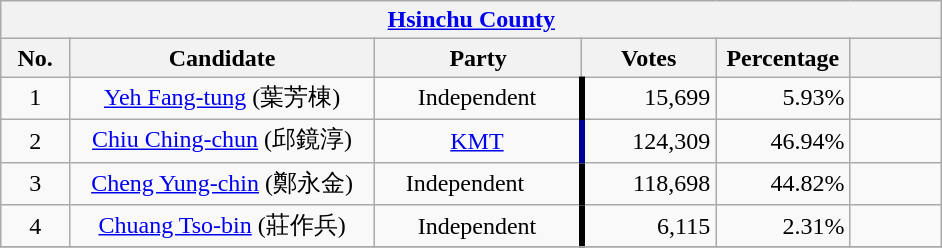<table class="wikitable collapsible" style="text-align:center">
<tr>
<th colspan="7" width=620px><a href='#'>Hsinchu County</a></th>
</tr>
<tr>
<th width=35>No.</th>
<th width=180>Candidate</th>
<th width=120>Party</th>
<th width=75>Votes</th>
<th width=75>Percentage</th>
<th width=49></th>
</tr>
<tr>
<td>1</td>
<td><a href='#'>Yeh Fang-tung</a> (葉芳棟)</td>
<td>Independent</td>
<td style="border-left:4px solid #000000;" align="right">15,699</td>
<td align="right">5.93%</td>
<td align="center"></td>
</tr>
<tr>
<td>2</td>
<td><a href='#'>Chiu Ching-chun</a> (邱鏡淳)</td>
<td><a href='#'>KMT</a></td>
<td style="border-left:4px solid #000099;" align="right">124,309</td>
<td align="right">46.94%</td>
<td align="center"></td>
</tr>
<tr>
<td>3</td>
<td><a href='#'>Cheng Yung-chin</a> (鄭永金)</td>
<td>Independent　</td>
<td style="border-left:4px solid #000000;" align="right">118,698</td>
<td align="right">44.82%</td>
<td align="center"></td>
</tr>
<tr>
<td>4</td>
<td><a href='#'>Chuang Tso-bin</a> (莊作兵)</td>
<td>Independent</td>
<td style="border-left:4px solid #000000;" align="right">6,115</td>
<td align="right">2.31%</td>
<td align="center"></td>
</tr>
<tr bgcolor=EEEEEE>
</tr>
</table>
